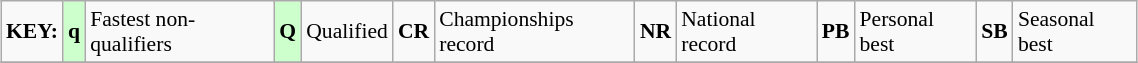<table class="wikitable" style="margin:0.5em auto; font-size:90%;position:relative;" width=60%>
<tr>
<td><strong>KEY:</strong></td>
<td bgcolor=ccffcc align=center><strong>q</strong></td>
<td>Fastest non-qualifiers</td>
<td bgcolor=ccffcc align=center><strong>Q</strong></td>
<td>Qualified</td>
<td align=center><strong>CR</strong></td>
<td>Championships record</td>
<td align=center><strong>NR</strong></td>
<td>National record</td>
<td align=center><strong>PB</strong></td>
<td>Personal best</td>
<td align=center><strong>SB</strong></td>
<td>Seasonal best</td>
</tr>
<tr>
</tr>
</table>
